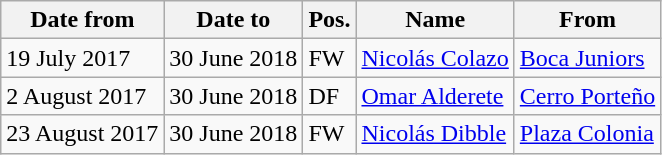<table class="wikitable">
<tr>
<th>Date from</th>
<th>Date to</th>
<th>Pos.</th>
<th>Name</th>
<th>From</th>
</tr>
<tr>
<td>19 July 2017</td>
<td>30 June 2018</td>
<td>FW</td>
<td> <a href='#'>Nicolás Colazo</a></td>
<td> <a href='#'>Boca Juniors</a></td>
</tr>
<tr>
<td>2 August 2017</td>
<td>30 June 2018</td>
<td>DF</td>
<td> <a href='#'>Omar Alderete</a></td>
<td> <a href='#'>Cerro Porteño</a></td>
</tr>
<tr>
<td>23 August 2017</td>
<td>30 June 2018</td>
<td>FW</td>
<td> <a href='#'>Nicolás Dibble</a></td>
<td> <a href='#'>Plaza Colonia</a></td>
</tr>
</table>
